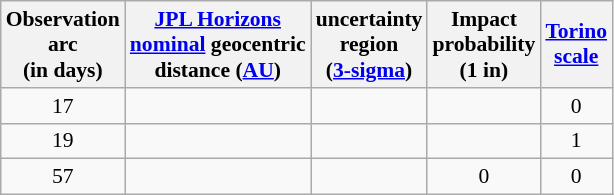<table class="wikitable" style="text-align:center; font-size: 0.9em;">
<tr>
<th>Observation<br>arc<br>(in days)</th>
<th><a href='#'>JPL Horizons</a><br><a href='#'>nominal</a> geocentric<br>distance (<a href='#'>AU</a>)</th>
<th>uncertainty<br>region<br>(<a href='#'>3-sigma</a>)</th>
<th>Impact<br>probability<br>(1 in)</th>
<th><a href='#'>Torino<br>scale</a></th>
</tr>
<tr>
<td>17</td>
<td></td>
<td></td>
<td></td>
<td>0</td>
</tr>
<tr>
<td>19</td>
<td></td>
<td></td>
<td></td>
<td>1</td>
</tr>
<tr>
<td>57</td>
<td></td>
<td></td>
<td>0</td>
<td>0</td>
</tr>
</table>
